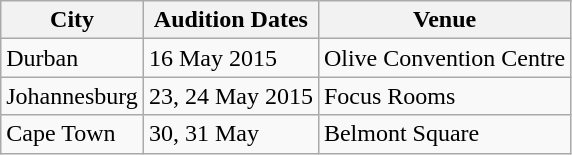<table class="wikitable sortable">
<tr>
<th>City</th>
<th>Audition Dates</th>
<th>Venue</th>
</tr>
<tr>
<td>Durban</td>
<td>16 May 2015</td>
<td>Olive Convention Centre</td>
</tr>
<tr>
<td>Johannesburg</td>
<td>23, 24 May 2015</td>
<td>Focus Rooms</td>
</tr>
<tr>
<td>Cape Town</td>
<td>30, 31 May</td>
<td>Belmont Square </td>
</tr>
</table>
